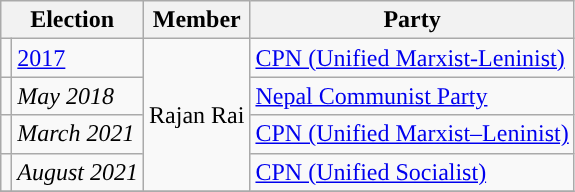<table class="wikitable">
<tr>
<th colspan="2">Election</th>
<th>Member</th>
<th>Party</th>
</tr>
<tr>
<td style="background-color:"></td>
<td><a href='#'>2017</a></td>
<td rowspan="4">Rajan Rai</td>
<td><a href='#'>CPN (Unified Marxist-Leninist)</a></td>
</tr>
<tr>
<td style="background-color:"></td>
<td><em>May 2018</em></td>
<td><a href='#'>Nepal Communist Party</a></td>
</tr>
<tr>
<td style="background-color:"></td>
<td><em>March 2021</em></td>
<td><a href='#'>CPN (Unified Marxist–Leninist)</a></td>
</tr>
<tr>
<td style="background-color:"></td>
<td><em>August 2021</em></td>
<td><a href='#'>CPN (Unified Socialist)</a></td>
</tr>
<tr>
</tr>
</table>
